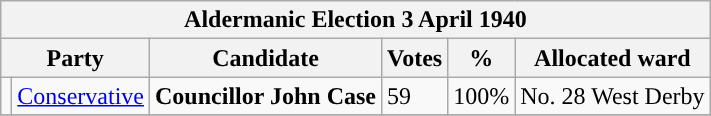<table class="wikitable">
<tr>
<th colspan="6"><strong>Aldermanic Election 3 April 1940</strong></th>
</tr>
<tr>
<th colspan="2">Party</th>
<th>Candidate</th>
<th>Votes</th>
<th>%</th>
<th>Allocated ward</th>
</tr>
<tr>
<td style="background-color:"></td>
<td><a href='#'>Conservative</a></td>
<td><strong>Councillor John Case</strong></td>
<td>59</td>
<td>100%</td>
<td>No. 28 West Derby</td>
</tr>
<tr>
</tr>
</table>
